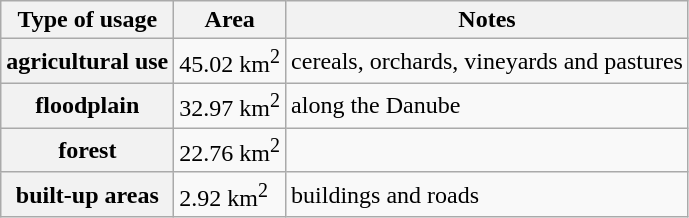<table class="wikitable">
<tr>
<th>Type of usage</th>
<th>Area</th>
<th>Notes</th>
</tr>
<tr>
<th>agricultural use</th>
<td>45.02 km<sup>2</sup></td>
<td>cereals, orchards, vineyards and pastures</td>
</tr>
<tr>
<th>floodplain</th>
<td>32.97 km<sup>2</sup></td>
<td>along the Danube</td>
</tr>
<tr>
<th>forest</th>
<td>22.76 km<sup>2</sup></td>
</tr>
<tr>
<th>built-up areas</th>
<td>2.92 km<sup>2</sup></td>
<td>buildings and roads</td>
</tr>
</table>
